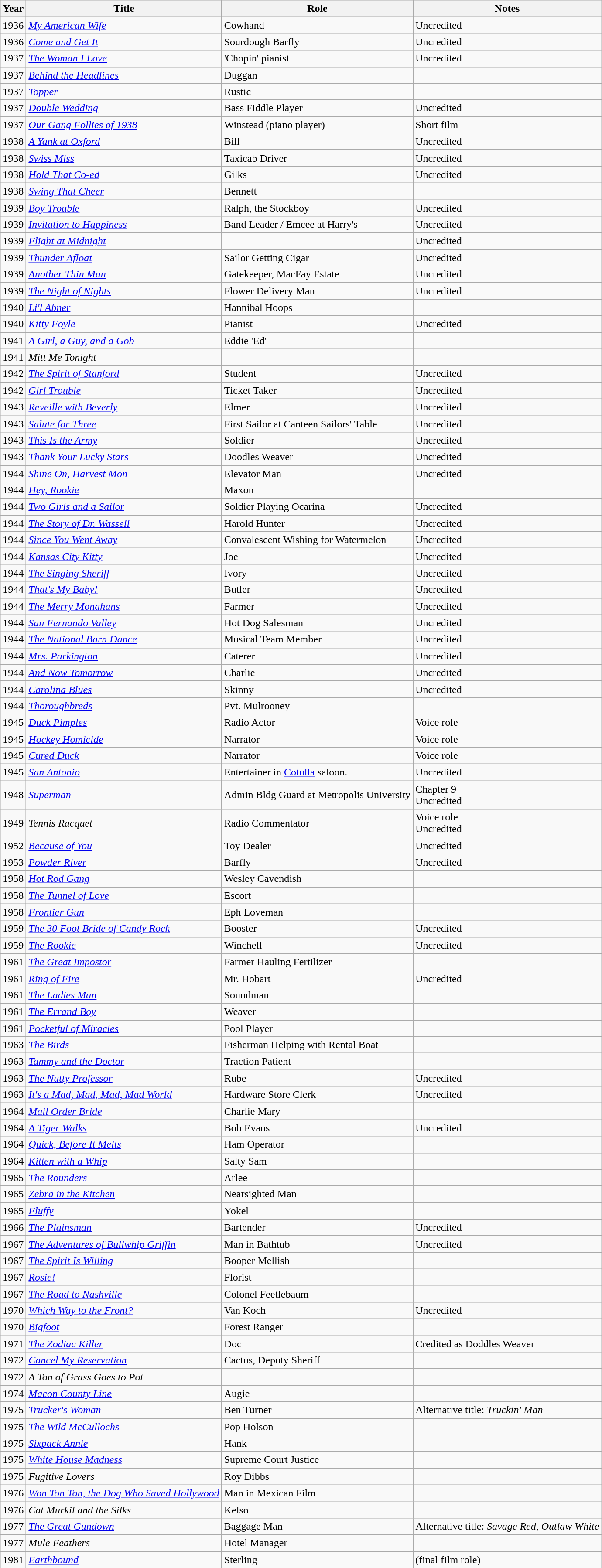<table class="wikitable sortable">
<tr>
<th>Year</th>
<th>Title</th>
<th>Role</th>
<th class="unsortable">Notes</th>
</tr>
<tr>
<td>1936</td>
<td><em><a href='#'>My American Wife</a></em></td>
<td>Cowhand</td>
<td>Uncredited</td>
</tr>
<tr>
<td>1936</td>
<td><em><a href='#'>Come and Get It</a></em></td>
<td>Sourdough Barfly</td>
<td>Uncredited</td>
</tr>
<tr>
<td>1937</td>
<td><em><a href='#'>The Woman I Love</a></em></td>
<td>'Chopin' pianist</td>
<td>Uncredited</td>
</tr>
<tr>
<td>1937</td>
<td><em><a href='#'>Behind the Headlines</a></em></td>
<td>Duggan</td>
<td></td>
</tr>
<tr>
<td>1937</td>
<td><em><a href='#'>Topper</a></em></td>
<td>Rustic</td>
<td></td>
</tr>
<tr>
<td>1937</td>
<td><em><a href='#'>Double Wedding</a></em></td>
<td>Bass Fiddle Player</td>
<td>Uncredited</td>
</tr>
<tr>
<td>1937</td>
<td><em><a href='#'>Our Gang Follies of 1938</a></em></td>
<td>Winstead (piano player)</td>
<td>Short film</td>
</tr>
<tr>
<td>1938</td>
<td><em><a href='#'>A Yank at Oxford</a></em></td>
<td>Bill</td>
<td>Uncredited</td>
</tr>
<tr>
<td>1938</td>
<td><em><a href='#'>Swiss Miss</a></em></td>
<td>Taxicab Driver</td>
<td>Uncredited</td>
</tr>
<tr>
<td>1938</td>
<td><em><a href='#'>Hold That Co-ed</a></em></td>
<td>Gilks</td>
<td>Uncredited</td>
</tr>
<tr>
<td>1938</td>
<td><em><a href='#'>Swing That Cheer</a></em></td>
<td>Bennett</td>
<td></td>
</tr>
<tr>
<td>1939</td>
<td><em><a href='#'>Boy Trouble</a></em></td>
<td>Ralph, the Stockboy</td>
<td>Uncredited</td>
</tr>
<tr>
<td>1939</td>
<td><em><a href='#'>Invitation to Happiness</a></em></td>
<td>Band Leader / Emcee at Harry's</td>
<td>Uncredited</td>
</tr>
<tr>
<td>1939</td>
<td><em><a href='#'>Flight at Midnight</a></em></td>
<td></td>
<td>Uncredited</td>
</tr>
<tr>
<td>1939</td>
<td><em><a href='#'>Thunder Afloat</a></em></td>
<td>Sailor Getting Cigar</td>
<td>Uncredited</td>
</tr>
<tr>
<td>1939</td>
<td><em><a href='#'>Another Thin Man</a></em></td>
<td>Gatekeeper, MacFay Estate</td>
<td>Uncredited</td>
</tr>
<tr>
<td>1939</td>
<td><em><a href='#'>The Night of Nights</a></em></td>
<td>Flower Delivery Man</td>
<td>Uncredited</td>
</tr>
<tr>
<td>1940</td>
<td><em><a href='#'>Li'l Abner</a></em></td>
<td>Hannibal Hoops</td>
<td></td>
</tr>
<tr>
<td>1940</td>
<td><em><a href='#'>Kitty Foyle</a></em></td>
<td>Pianist</td>
<td>Uncredited</td>
</tr>
<tr>
<td>1941</td>
<td><em><a href='#'>A Girl, a Guy, and a Gob</a></em></td>
<td>Eddie 'Ed'</td>
<td></td>
</tr>
<tr>
<td>1941</td>
<td><em>Mitt Me Tonight</em></td>
<td></td>
<td></td>
</tr>
<tr>
<td>1942</td>
<td><em><a href='#'>The Spirit of Stanford</a></em></td>
<td>Student</td>
<td>Uncredited</td>
</tr>
<tr>
<td>1942</td>
<td><em><a href='#'>Girl Trouble</a></em></td>
<td>Ticket Taker</td>
<td>Uncredited</td>
</tr>
<tr>
<td>1943</td>
<td><em><a href='#'>Reveille with Beverly</a></em></td>
<td>Elmer</td>
<td>Uncredited</td>
</tr>
<tr>
<td>1943</td>
<td><em><a href='#'>Salute for Three</a></em></td>
<td>First Sailor at Canteen Sailors' Table</td>
<td>Uncredited</td>
</tr>
<tr>
<td>1943</td>
<td><em><a href='#'>This Is the Army</a></em></td>
<td>Soldier</td>
<td>Uncredited</td>
</tr>
<tr>
<td>1943</td>
<td><em><a href='#'>Thank Your Lucky Stars</a></em></td>
<td>Doodles Weaver</td>
<td>Uncredited</td>
</tr>
<tr>
<td>1944</td>
<td><em><a href='#'>Shine On, Harvest Mon</a></em></td>
<td>Elevator Man</td>
<td>Uncredited</td>
</tr>
<tr>
<td>1944</td>
<td><em><a href='#'>Hey, Rookie</a></em></td>
<td>Maxon</td>
<td></td>
</tr>
<tr>
<td>1944</td>
<td><em><a href='#'>Two Girls and a Sailor</a></em></td>
<td>Soldier Playing Ocarina</td>
<td>Uncredited</td>
</tr>
<tr>
<td>1944</td>
<td><em><a href='#'>The Story of Dr. Wassell</a></em></td>
<td>Harold Hunter</td>
<td>Uncredited</td>
</tr>
<tr>
<td>1944</td>
<td><em><a href='#'>Since You Went Away</a></em></td>
<td>Convalescent Wishing for Watermelon</td>
<td>Uncredited</td>
</tr>
<tr>
<td>1944</td>
<td><em><a href='#'>Kansas City Kitty</a></em></td>
<td>Joe</td>
<td>Uncredited</td>
</tr>
<tr>
<td>1944</td>
<td><em><a href='#'>The Singing Sheriff</a></em></td>
<td>Ivory</td>
<td>Uncredited</td>
</tr>
<tr>
<td>1944</td>
<td><em><a href='#'>That's My Baby!</a></em></td>
<td>Butler</td>
<td>Uncredited</td>
</tr>
<tr>
<td>1944</td>
<td><em><a href='#'>The Merry Monahans</a></em></td>
<td>Farmer</td>
<td>Uncredited</td>
</tr>
<tr>
<td>1944</td>
<td><em><a href='#'>San Fernando Valley</a></em></td>
<td>Hot Dog Salesman</td>
<td>Uncredited</td>
</tr>
<tr>
<td>1944</td>
<td><em><a href='#'>The National Barn Dance</a></em></td>
<td>Musical Team Member</td>
<td>Uncredited</td>
</tr>
<tr>
<td>1944</td>
<td><em><a href='#'>Mrs. Parkington</a></em></td>
<td>Caterer</td>
<td>Uncredited</td>
</tr>
<tr>
<td>1944</td>
<td><em><a href='#'>And Now Tomorrow</a></em></td>
<td>Charlie</td>
<td>Uncredited</td>
</tr>
<tr>
<td>1944</td>
<td><em><a href='#'>Carolina Blues</a></em></td>
<td>Skinny</td>
<td>Uncredited</td>
</tr>
<tr>
<td>1944</td>
<td><em><a href='#'>Thoroughbreds</a></em></td>
<td>Pvt. Mulrooney</td>
<td></td>
</tr>
<tr>
<td>1945</td>
<td><em><a href='#'>Duck Pimples</a></em></td>
<td>Radio Actor</td>
<td>Voice role</td>
</tr>
<tr>
<td>1945</td>
<td><em><a href='#'>Hockey Homicide</a></em></td>
<td>Narrator</td>
<td>Voice role</td>
</tr>
<tr>
<td>1945</td>
<td><em><a href='#'>Cured Duck</a></em></td>
<td>Narrator</td>
<td>Voice role</td>
</tr>
<tr>
<td>1945</td>
<td><em><a href='#'>San Antonio</a></em></td>
<td>Entertainer in <a href='#'>Cotulla</a> saloon.</td>
<td>Uncredited</td>
</tr>
<tr>
<td>1948</td>
<td><em><a href='#'>Superman</a></em></td>
<td>Admin Bldg Guard at Metropolis University</td>
<td>Chapter 9<br>Uncredited</td>
</tr>
<tr>
<td>1949</td>
<td><em>Tennis Racquet</em></td>
<td>Radio Commentator</td>
<td>Voice role<br>Uncredited</td>
</tr>
<tr>
<td>1952</td>
<td><em><a href='#'>Because of You</a></em></td>
<td>Toy Dealer</td>
<td>Uncredited</td>
</tr>
<tr>
<td>1953</td>
<td><em><a href='#'>Powder River</a></em></td>
<td>Barfly</td>
<td>Uncredited</td>
</tr>
<tr>
<td>1958</td>
<td><em><a href='#'>Hot Rod Gang</a></em></td>
<td>Wesley Cavendish</td>
<td></td>
</tr>
<tr>
<td>1958</td>
<td><em><a href='#'>The Tunnel of Love</a></em></td>
<td>Escort</td>
<td></td>
</tr>
<tr>
<td>1958</td>
<td><em><a href='#'>Frontier Gun</a></em></td>
<td>Eph Loveman</td>
<td></td>
</tr>
<tr>
<td>1959</td>
<td><em><a href='#'>The 30 Foot Bride of Candy Rock</a></em></td>
<td>Booster</td>
<td>Uncredited</td>
</tr>
<tr>
<td>1959</td>
<td><em><a href='#'>The Rookie</a></em></td>
<td>Winchell</td>
<td>Uncredited</td>
</tr>
<tr>
<td>1961</td>
<td><em><a href='#'>The Great Impostor</a></em></td>
<td>Farmer Hauling Fertilizer</td>
<td></td>
</tr>
<tr>
<td>1961</td>
<td><em><a href='#'>Ring of Fire</a></em></td>
<td>Mr. Hobart</td>
<td>Uncredited</td>
</tr>
<tr>
<td>1961</td>
<td><em><a href='#'>The Ladies Man</a></em></td>
<td>Soundman</td>
<td></td>
</tr>
<tr>
<td>1961</td>
<td><em><a href='#'>The Errand Boy</a></em></td>
<td>Weaver</td>
<td></td>
</tr>
<tr>
<td>1961</td>
<td><em><a href='#'>Pocketful of Miracles</a></em></td>
<td>Pool Player</td>
<td></td>
</tr>
<tr>
<td>1963</td>
<td><em><a href='#'>The Birds</a></em></td>
<td>Fisherman Helping with Rental Boat</td>
<td></td>
</tr>
<tr>
<td>1963</td>
<td><em><a href='#'>Tammy and the Doctor</a></em></td>
<td>Traction Patient</td>
<td></td>
</tr>
<tr>
<td>1963</td>
<td><em><a href='#'>The Nutty Professor</a></em></td>
<td>Rube</td>
<td>Uncredited</td>
</tr>
<tr>
<td>1963</td>
<td><em><a href='#'>It's a Mad, Mad, Mad, Mad World</a></em></td>
<td>Hardware Store Clerk</td>
<td>Uncredited</td>
</tr>
<tr>
<td>1964</td>
<td><em><a href='#'>Mail Order Bride</a></em></td>
<td>Charlie Mary</td>
<td></td>
</tr>
<tr>
<td>1964</td>
<td><em><a href='#'>A Tiger Walks</a></em></td>
<td>Bob Evans</td>
<td>Uncredited</td>
</tr>
<tr>
<td>1964</td>
<td><em><a href='#'>Quick, Before It Melts</a></em></td>
<td>Ham Operator</td>
<td></td>
</tr>
<tr>
<td>1964</td>
<td><em><a href='#'>Kitten with a Whip</a></em></td>
<td>Salty Sam</td>
<td></td>
</tr>
<tr>
<td>1965</td>
<td><em><a href='#'>The Rounders</a></em></td>
<td>Arlee</td>
<td></td>
</tr>
<tr>
<td>1965</td>
<td><em><a href='#'>Zebra in the Kitchen</a></em></td>
<td>Nearsighted Man</td>
<td></td>
</tr>
<tr>
<td>1965</td>
<td><em><a href='#'>Fluffy</a></em></td>
<td>Yokel</td>
<td></td>
</tr>
<tr>
<td>1966</td>
<td><em><a href='#'>The Plainsman</a></em></td>
<td>Bartender</td>
<td>Uncredited</td>
</tr>
<tr>
<td>1967</td>
<td><em><a href='#'>The Adventures of Bullwhip Griffin</a></em></td>
<td>Man in Bathtub</td>
<td>Uncredited</td>
</tr>
<tr>
<td>1967</td>
<td><em><a href='#'>The Spirit Is Willing</a></em></td>
<td>Booper Mellish</td>
<td></td>
</tr>
<tr>
<td>1967</td>
<td><em><a href='#'>Rosie!</a></em></td>
<td>Florist</td>
<td></td>
</tr>
<tr>
<td>1967</td>
<td><em><a href='#'>The Road to Nashville</a></em></td>
<td>Colonel Feetlebaum</td>
<td></td>
</tr>
<tr>
<td>1970</td>
<td><em><a href='#'>Which Way to the Front?</a></em></td>
<td>Van Koch</td>
<td>Uncredited</td>
</tr>
<tr>
<td>1970</td>
<td><em><a href='#'>Bigfoot</a></em></td>
<td>Forest Ranger</td>
<td></td>
</tr>
<tr>
<td>1971</td>
<td><em><a href='#'>The Zodiac Killer</a></em></td>
<td>Doc</td>
<td>Credited as Doddles Weaver</td>
</tr>
<tr>
<td>1972</td>
<td><em><a href='#'>Cancel My Reservation</a></em></td>
<td>Cactus, Deputy Sheriff</td>
<td></td>
</tr>
<tr>
<td>1972</td>
<td><em>A Ton of Grass Goes to Pot</em></td>
<td></td>
<td></td>
</tr>
<tr>
<td>1974</td>
<td><em><a href='#'>Macon County Line</a></em></td>
<td>Augie</td>
<td></td>
</tr>
<tr>
<td>1975</td>
<td><em><a href='#'>Trucker's Woman</a></em></td>
<td>Ben Turner</td>
<td>Alternative title: <em>Truckin' Man</em></td>
</tr>
<tr>
<td>1975</td>
<td><em><a href='#'>The Wild McCullochs</a></em></td>
<td>Pop Holson</td>
<td></td>
</tr>
<tr>
<td>1975</td>
<td><em><a href='#'>Sixpack Annie</a></em></td>
<td>Hank</td>
<td></td>
</tr>
<tr>
<td>1975</td>
<td><em><a href='#'>White House Madness</a></em></td>
<td>Supreme Court Justice</td>
<td></td>
</tr>
<tr>
<td>1975</td>
<td><em>Fugitive Lovers</em></td>
<td>Roy Dibbs</td>
<td></td>
</tr>
<tr>
<td>1976</td>
<td><em><a href='#'>Won Ton Ton, the Dog Who Saved Hollywood</a></em></td>
<td>Man in Mexican Film</td>
<td></td>
</tr>
<tr>
<td>1976</td>
<td><em>Cat Murkil and the Silks</em></td>
<td>Kelso</td>
<td></td>
</tr>
<tr>
<td>1977</td>
<td><em><a href='#'>The Great Gundown</a></em></td>
<td>Baggage Man</td>
<td>Alternative title: <em>Savage Red, Outlaw White</em></td>
</tr>
<tr>
<td>1977</td>
<td><em>Mule Feathers</em></td>
<td>Hotel Manager</td>
<td></td>
</tr>
<tr>
<td>1981</td>
<td><em><a href='#'>Earthbound</a></em></td>
<td>Sterling</td>
<td>(final film role)</td>
</tr>
</table>
